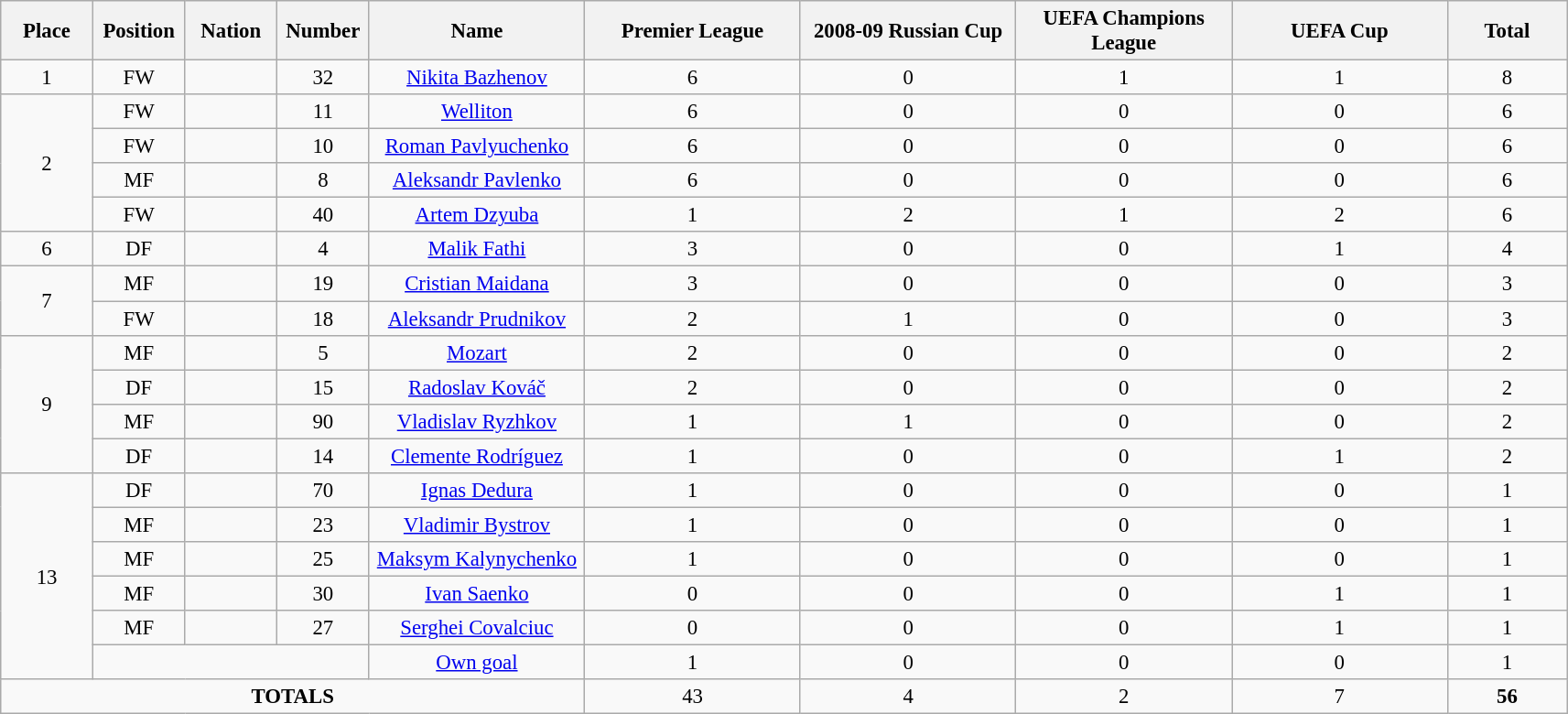<table class="wikitable" style="font-size: 95%; text-align: center;">
<tr>
<th width=60>Place</th>
<th width=60>Position</th>
<th width=60>Nation</th>
<th width=60>Number</th>
<th width=150>Name</th>
<th width=150>Premier League</th>
<th width=150>2008-09 Russian Cup</th>
<th width=150>UEFA Champions League</th>
<th width=150>UEFA Cup</th>
<th width=80>Total</th>
</tr>
<tr>
<td>1</td>
<td>FW</td>
<td></td>
<td>32</td>
<td><a href='#'>Nikita Bazhenov</a></td>
<td>6</td>
<td>0</td>
<td>1</td>
<td>1</td>
<td>8</td>
</tr>
<tr>
<td rowspan="4">2</td>
<td>FW</td>
<td></td>
<td>11</td>
<td><a href='#'>Welliton</a></td>
<td>6</td>
<td>0</td>
<td>0</td>
<td>0</td>
<td>6</td>
</tr>
<tr>
<td>FW</td>
<td></td>
<td>10</td>
<td><a href='#'>Roman Pavlyuchenko</a></td>
<td>6</td>
<td>0</td>
<td>0</td>
<td>0</td>
<td>6</td>
</tr>
<tr>
<td>MF</td>
<td></td>
<td>8</td>
<td><a href='#'>Aleksandr Pavlenko</a></td>
<td>6</td>
<td>0</td>
<td>0</td>
<td>0</td>
<td>6</td>
</tr>
<tr>
<td>FW</td>
<td></td>
<td>40</td>
<td><a href='#'>Artem Dzyuba</a></td>
<td>1</td>
<td>2</td>
<td>1</td>
<td>2</td>
<td>6</td>
</tr>
<tr>
<td>6</td>
<td>DF</td>
<td></td>
<td>4</td>
<td><a href='#'>Malik Fathi</a></td>
<td>3</td>
<td>0</td>
<td>0</td>
<td>1</td>
<td>4</td>
</tr>
<tr>
<td rowspan="2">7</td>
<td>MF</td>
<td></td>
<td>19</td>
<td><a href='#'>Cristian Maidana</a></td>
<td>3</td>
<td>0</td>
<td>0</td>
<td>0</td>
<td>3</td>
</tr>
<tr>
<td>FW</td>
<td></td>
<td>18</td>
<td><a href='#'>Aleksandr Prudnikov</a></td>
<td>2</td>
<td>1</td>
<td>0</td>
<td>0</td>
<td>3</td>
</tr>
<tr>
<td rowspan="4">9</td>
<td>MF</td>
<td></td>
<td>5</td>
<td><a href='#'>Mozart</a></td>
<td>2</td>
<td>0</td>
<td>0</td>
<td>0</td>
<td>2</td>
</tr>
<tr>
<td>DF</td>
<td></td>
<td>15</td>
<td><a href='#'>Radoslav Kováč</a></td>
<td>2</td>
<td>0</td>
<td>0</td>
<td>0</td>
<td>2</td>
</tr>
<tr>
<td>MF</td>
<td></td>
<td>90</td>
<td><a href='#'>Vladislav Ryzhkov</a></td>
<td>1</td>
<td>1</td>
<td>0</td>
<td>0</td>
<td>2</td>
</tr>
<tr>
<td>DF</td>
<td></td>
<td>14</td>
<td><a href='#'>Clemente Rodríguez</a></td>
<td>1</td>
<td>0</td>
<td>0</td>
<td>1</td>
<td>2</td>
</tr>
<tr>
<td rowspan="6">13</td>
<td>DF</td>
<td></td>
<td>70</td>
<td><a href='#'>Ignas Dedura</a></td>
<td>1</td>
<td>0</td>
<td>0</td>
<td>0</td>
<td>1</td>
</tr>
<tr>
<td>MF</td>
<td></td>
<td>23</td>
<td><a href='#'>Vladimir Bystrov</a></td>
<td>1</td>
<td>0</td>
<td>0</td>
<td>0</td>
<td>1</td>
</tr>
<tr>
<td>MF</td>
<td></td>
<td>25</td>
<td><a href='#'>Maksym Kalynychenko</a></td>
<td>1</td>
<td>0</td>
<td>0</td>
<td>0</td>
<td>1</td>
</tr>
<tr>
<td>MF</td>
<td></td>
<td>30</td>
<td><a href='#'>Ivan Saenko</a></td>
<td>0</td>
<td>0</td>
<td>0</td>
<td>1</td>
<td>1</td>
</tr>
<tr>
<td>MF</td>
<td></td>
<td>27</td>
<td><a href='#'>Serghei Covalciuc</a></td>
<td>0</td>
<td>0</td>
<td>0</td>
<td>1</td>
<td>1</td>
</tr>
<tr>
<td colspan="3"></td>
<td><a href='#'>Own goal</a></td>
<td>1</td>
<td>0</td>
<td>0</td>
<td>0</td>
<td>1</td>
</tr>
<tr>
<td colspan="5"><strong>TOTALS</strong></td>
<td>43</td>
<td>4</td>
<td>2</td>
<td>7</td>
<td><strong>56</strong></td>
</tr>
</table>
